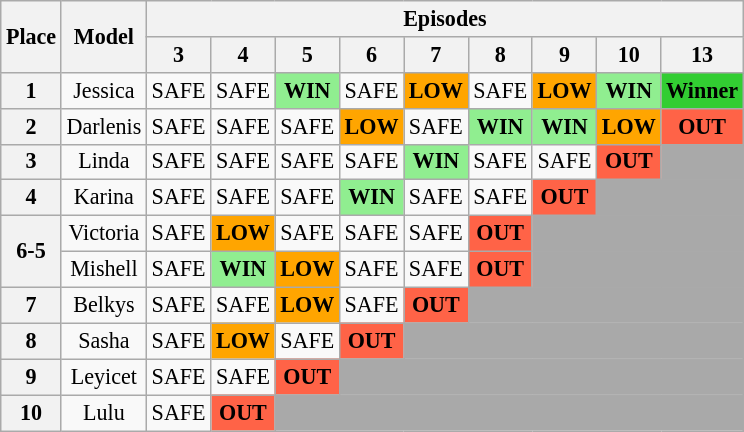<table class="wikitable" style="text-align:center; font-size:92%">
<tr>
<th rowspan="2">Place</th>
<th rowspan="2">Model</th>
<th colspan="10">Episodes</th>
</tr>
<tr>
<th>3</th>
<th>4</th>
<th>5</th>
<th>6</th>
<th>7</th>
<th>8</th>
<th>9</th>
<th>10</th>
<th>13</th>
</tr>
<tr>
<th>1</th>
<td>Jessica</td>
<td>SAFE</td>
<td>SAFE</td>
<td style="background:lightgreen;"><strong>WIN</strong></td>
<td>SAFE</td>
<td style="background:orange;"><strong>LOW</strong></td>
<td>SAFE</td>
<td style="background:orange;"><strong>LOW</strong></td>
<td style="background:lightgreen;"><strong>WIN</strong></td>
<td style="background:limegreen;"><strong>Winner</strong></td>
</tr>
<tr>
<th>2</th>
<td>Darlenis</td>
<td>SAFE</td>
<td>SAFE</td>
<td>SAFE</td>
<td style="background:orange;"><strong>LOW</strong></td>
<td>SAFE</td>
<td style="background:lightgreen;"><strong>WIN</strong></td>
<td style="background:lightgreen;"><strong>WIN</strong></td>
<td style="background:orange;"><strong>LOW</strong></td>
<td style="background:tomato;"><strong>OUT</strong></td>
</tr>
<tr>
<th>3</th>
<td>Linda</td>
<td>SAFE</td>
<td>SAFE</td>
<td>SAFE</td>
<td>SAFE</td>
<td style="background:lightgreen;"><strong>WIN</strong></td>
<td>SAFE</td>
<td>SAFE</td>
<td style="background:tomato;"><strong>OUT</strong></td>
<td style="background:darkgrey;" colspan="12"></td>
</tr>
<tr>
<th>4</th>
<td>Karina</td>
<td>SAFE</td>
<td>SAFE</td>
<td>SAFE</td>
<td style="background:lightgreen;"><strong>WIN</strong></td>
<td>SAFE</td>
<td>SAFE</td>
<td style="background:tomato;"><strong>OUT</strong></td>
<td style="background:darkgrey;" colspan="12"></td>
</tr>
<tr>
<th rowspan="2">6-5</th>
<td>Victoria</td>
<td>SAFE</td>
<td style="background:orange;"><strong>LOW</strong></td>
<td>SAFE</td>
<td>SAFE</td>
<td>SAFE</td>
<td style="background:tomato;"><strong>OUT</strong></td>
<td style="background:darkgrey;" colspan="12"></td>
</tr>
<tr>
<td>Mishell</td>
<td>SAFE</td>
<td style="background:lightgreen;"><strong>WIN</strong></td>
<td style="background:orange;"><strong>LOW</strong></td>
<td>SAFE</td>
<td>SAFE</td>
<td style="background:tomato;"><strong>OUT</strong></td>
<td style="background:darkgrey;" colspan="12"></td>
</tr>
<tr>
<th>7</th>
<td>Belkys</td>
<td>SAFE</td>
<td>SAFE</td>
<td style="background:orange;"><strong>LOW</strong></td>
<td>SAFE</td>
<td style="background:tomato;"><strong>OUT</strong></td>
<td style="background:darkgrey;" colspan="12"></td>
</tr>
<tr>
<th>8</th>
<td>Sasha</td>
<td>SAFE</td>
<td style="background:orange;"><strong>LOW</strong></td>
<td>SAFE</td>
<td style="background:tomato;"><strong>OUT</strong></td>
<td style="background:darkgrey;" colspan="12"></td>
</tr>
<tr>
<th>9</th>
<td>Leyicet</td>
<td>SAFE</td>
<td>SAFE</td>
<td style="background:tomato;"><strong>OUT</strong></td>
<td style="background:darkgrey;" colspan="12"></td>
</tr>
<tr>
<th>10</th>
<td>Lulu</td>
<td>SAFE</td>
<td style="background:tomato;"><strong>OUT</strong></td>
<td style="background:darkgrey;" colspan="12"></td>
</tr>
</table>
